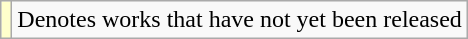<table class="wikitable">
<tr>
<td style="background:#FFFFCC;"></td>
<td>Denotes works that have not yet been released</td>
</tr>
</table>
